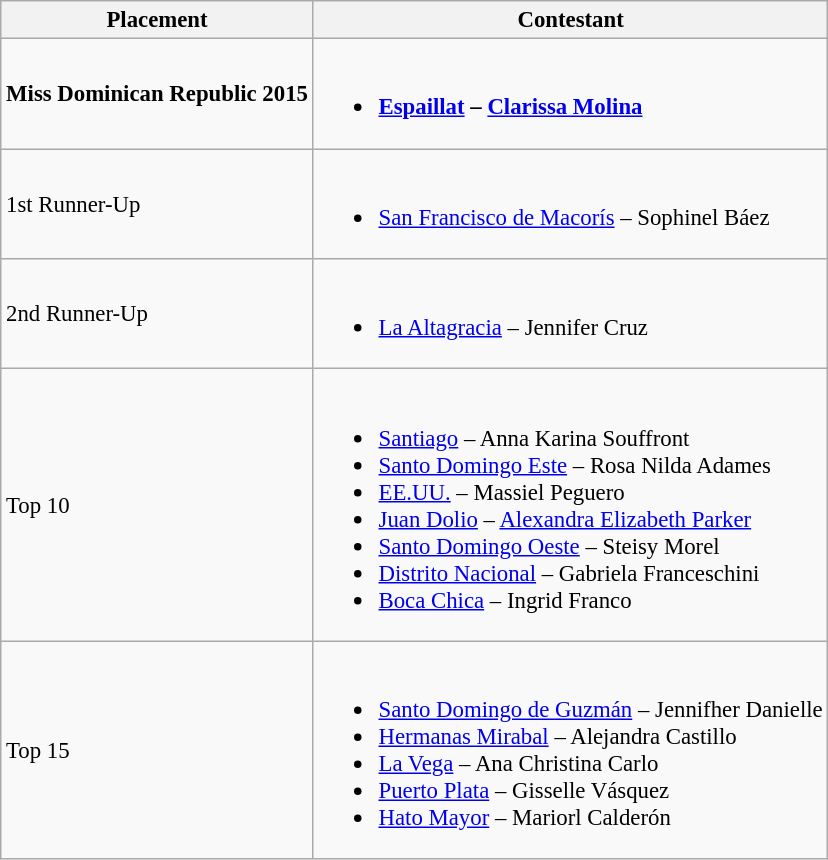<table class="wikitable sortable" style="font-size: 95%;">
<tr>
<th>Placement</th>
<th>Contestant</th>
</tr>
<tr>
<td><strong>Miss Dominican Republic 2015</strong></td>
<td><br><ul><li><strong><a href='#'>Espaillat</a> – <a href='#'>Clarissa Molina</a></strong></li></ul></td>
</tr>
<tr>
<td>1st Runner-Up</td>
<td><br><ul><li><a href='#'>San Francisco de Macorís</a> –  Sophinel Báez</li></ul></td>
</tr>
<tr>
<td>2nd Runner-Up</td>
<td><br><ul><li><a href='#'>La Altagracia</a> – Jennifer Cruz</li></ul></td>
</tr>
<tr>
<td>Top 10</td>
<td><br><ul><li><a href='#'>Santiago</a> – Anna Karina Souffront</li><li><a href='#'>Santo Domingo Este</a> – Rosa Nilda Adames</li><li><a href='#'>EE.UU.</a> – Massiel Peguero</li><li><a href='#'>Juan Dolio</a> – <a href='#'>Alexandra Elizabeth Parker</a></li><li><a href='#'>Santo Domingo Oeste</a> – Steisy Morel</li><li><a href='#'>Distrito Nacional</a> – Gabriela Franceschini</li><li><a href='#'>Boca Chica</a> – Ingrid Franco</li></ul></td>
</tr>
<tr>
<td>Top 15</td>
<td><br><ul><li><a href='#'>Santo Domingo de Guzmán</a> – Jennifher Danielle</li><li><a href='#'>Hermanas Mirabal</a> – Alejandra Castillo</li><li><a href='#'>La Vega</a> – Ana Christina Carlo</li><li><a href='#'>Puerto Plata</a> – Gisselle Vásquez</li><li><a href='#'>Hato Mayor</a> – Mariorl Calderón</li></ul></td>
</tr>
</table>
